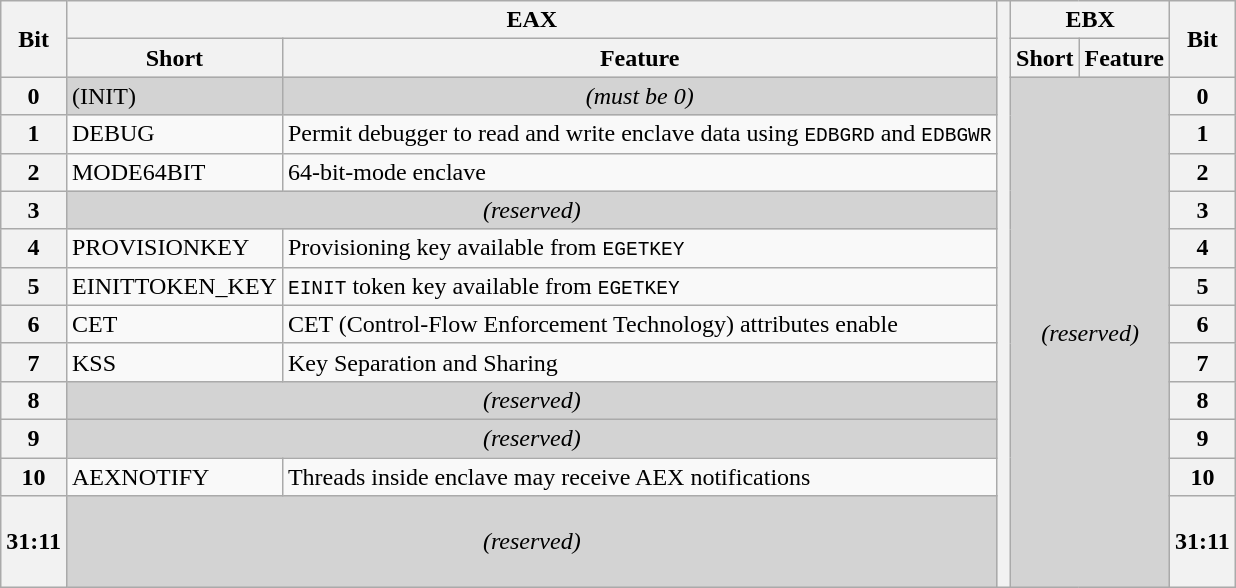<table class="wikitable">
<tr>
<th rowspan=2>Bit</th>
<th colspan=2>EAX</th>
<th scope="col" style="width: 0.5em; border-spacing:0; padding:0px" rowspan="14"></th>
<th colspan=2>EBX</th>
<th rowspan=2>Bit</th>
</tr>
<tr>
<th>Short</th>
<th>Feature</th>
<th>Short</th>
<th>Feature</th>
</tr>
<tr>
<th>0</th>
<td style="background:lightgrey">(INIT)</td>
<td style="text-align:center; background:lightgrey;"><em>(must be 0)</em></td>
<td rowspan=12 colspan=2 style="text-align:center; background:lightgrey;"><em>(reserved)</em></td>
<th>0</th>
</tr>
<tr>
<th>1</th>
<td>DEBUG</td>
<td>Permit debugger to read and write enclave data using <code>EDBGRD</code> and <code>EDBGWR</code></td>
<th>1</th>
</tr>
<tr>
<th>2</th>
<td>MODE64BIT</td>
<td>64-bit-mode enclave</td>
<th>2</th>
</tr>
<tr>
<th>3</th>
<td colspan="2" style="text-align:center; background:lightgrey;"><em>(reserved)</em></td>
<th>3</th>
</tr>
<tr>
<th>4</th>
<td>PROVISIONKEY</td>
<td>Provisioning key available from <code>EGETKEY</code></td>
<th>4</th>
</tr>
<tr>
<th>5</th>
<td>EINITTOKEN_KEY</td>
<td><code>EINIT</code> token key available from <code>EGETKEY</code></td>
<th>5</th>
</tr>
<tr>
<th>6</th>
<td>CET</td>
<td>CET (Control-Flow Enforcement Technology) attributes enable</td>
<th>6</th>
</tr>
<tr>
<th>7</th>
<td>KSS</td>
<td>Key Separation and Sharing</td>
<th>7</th>
</tr>
<tr>
<th>8</th>
<td colspan="2" style="text-align:center; background:lightgrey;"><em>(reserved)</em></td>
<th>8</th>
</tr>
<tr>
<th>9</th>
<td colspan="2" style="text-align:center; background:lightgrey;"><em>(reserved)</em></td>
<th>9</th>
</tr>
<tr>
<th>10</th>
<td>AEXNOTIFY</td>
<td>Threads inside enclave may receive AEX notifications</td>
<th>10</th>
</tr>
<tr>
<th><br>31:11<br> </th>
<td colspan="2" style="text-align:center; background:lightgrey;"><em>(reserved)</em></td>
<th><br>31:11<br> </th>
</tr>
</table>
